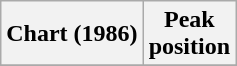<table class="wikitable plainrowheaders">
<tr>
<th>Chart (1986)</th>
<th>Peak<br>position</th>
</tr>
<tr>
</tr>
</table>
